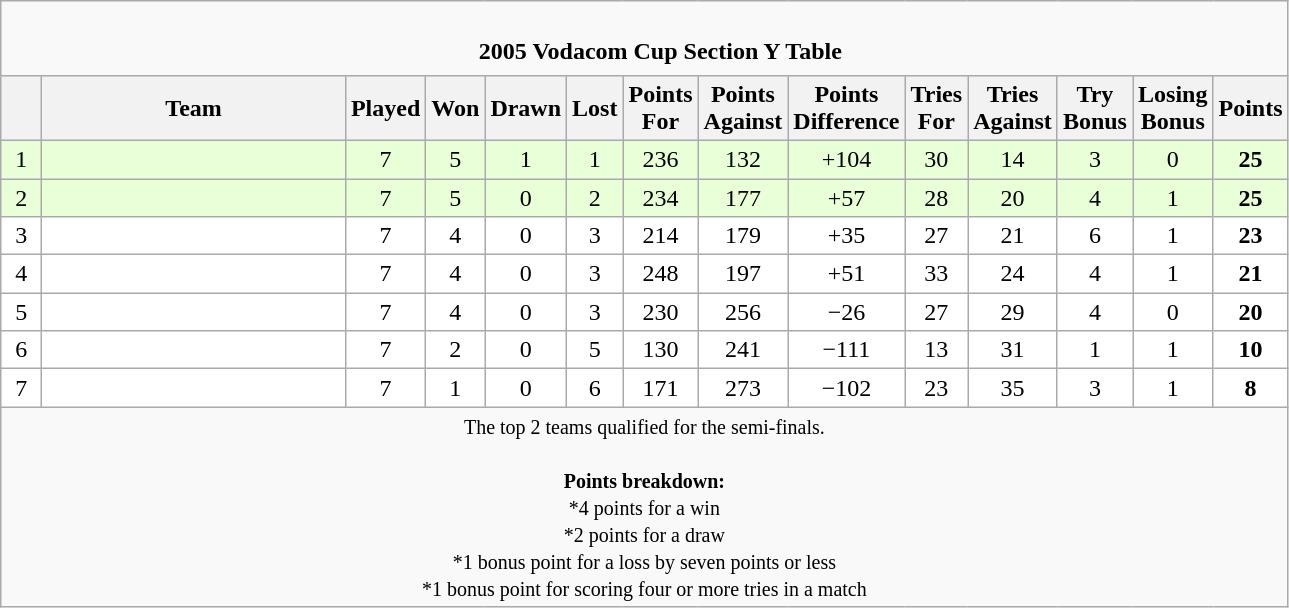<table class="wikitable" style="text-align: center;">
<tr>
<td colspan="14" cellpadding="0" cellspacing="0"><br><table border="0" width="100%" cellpadding="0" cellspacing="0">
<tr>
<td width=0% style="border:0px"></td>
<td style="border:0px"><strong>2005 Vodacom Cup Section Y Table</strong></td>
</tr>
</table>
</td>
</tr>
<tr>
<th bgcolor="#efefef" width="20"></th>
<th bgcolor="#efefef" width="195">Team</th>
<th bgcolor="#efefef" width="20">Played</th>
<th bgcolor="#efefef" width="20">Won</th>
<th bgcolor="#efefef" width="20">Drawn</th>
<th bgcolor="#efefef" width="20">Lost</th>
<th bgcolor="#efefef" width="20">Points For</th>
<th bgcolor="#efefef" width="20">Points Against</th>
<th bgcolor="#efefef" width="20">Points Difference</th>
<th bgcolor="#efefef" width="20">Tries For</th>
<th bgcolor="#efefef" width="20">Tries Against</th>
<th bgcolor="#efefef" width="20">Try Bonus</th>
<th bgcolor="#efefef" width="20">Losing Bonus</th>
<th bgcolor="#efefef" width="20">Points<br></th>
</tr>
<tr bgcolor=#E8FFD8 align=center>
<td>1</td>
<td align=left></td>
<td>7</td>
<td>5</td>
<td>1</td>
<td>1</td>
<td>236</td>
<td>132</td>
<td>+104</td>
<td>30</td>
<td>14</td>
<td>3</td>
<td>0</td>
<td><strong>25</strong></td>
</tr>
<tr bgcolor=#E8FFD8 align=center>
<td>2</td>
<td align=left></td>
<td>7</td>
<td>5</td>
<td>0</td>
<td>2</td>
<td>234</td>
<td>177</td>
<td>+57</td>
<td>28</td>
<td>20</td>
<td>4</td>
<td>1</td>
<td><strong>25</strong></td>
</tr>
<tr bgcolor=#ffffff align=center>
<td>3</td>
<td align=left></td>
<td>7</td>
<td>4</td>
<td>0</td>
<td>3</td>
<td>214</td>
<td>179</td>
<td>+35</td>
<td>27</td>
<td>21</td>
<td>6</td>
<td>1</td>
<td><strong>23</strong></td>
</tr>
<tr bgcolor=#ffffff align=center>
<td>4</td>
<td align=left></td>
<td>7</td>
<td>4</td>
<td>0</td>
<td>3</td>
<td>248</td>
<td>197</td>
<td>+51</td>
<td>33</td>
<td>24</td>
<td>4</td>
<td>1</td>
<td><strong>21</strong></td>
</tr>
<tr bgcolor=#ffffff align=center>
<td>5</td>
<td align=left></td>
<td>7</td>
<td>4</td>
<td>0</td>
<td>3</td>
<td>230</td>
<td>256</td>
<td>−26</td>
<td>27</td>
<td>29</td>
<td>4</td>
<td>0</td>
<td><strong>20</strong></td>
</tr>
<tr bgcolor=#ffffff align=center>
<td>6</td>
<td align=left></td>
<td>7</td>
<td>2</td>
<td>0</td>
<td>5</td>
<td>130</td>
<td>241</td>
<td>−111</td>
<td>13</td>
<td>31</td>
<td>1</td>
<td>1</td>
<td><strong>10</strong></td>
</tr>
<tr bgcolor=#ffffff align=center>
<td>7</td>
<td align=left></td>
<td>7</td>
<td>1</td>
<td>0</td>
<td>6</td>
<td>171</td>
<td>273</td>
<td>−102</td>
<td>23</td>
<td>35</td>
<td>3</td>
<td>1</td>
<td><strong>8</strong></td>
</tr>
<tr |align=left|>
<td colspan="14" style="border:0px"><small>The top 2 teams qualified for the semi-finals.<br><br><strong>Points breakdown:</strong><br>*4 points for a win<br>*2 points for a draw<br>*1 bonus point for a loss by seven points or less<br>*1 bonus point for scoring four or more tries in a match</small></td>
</tr>
</table>
